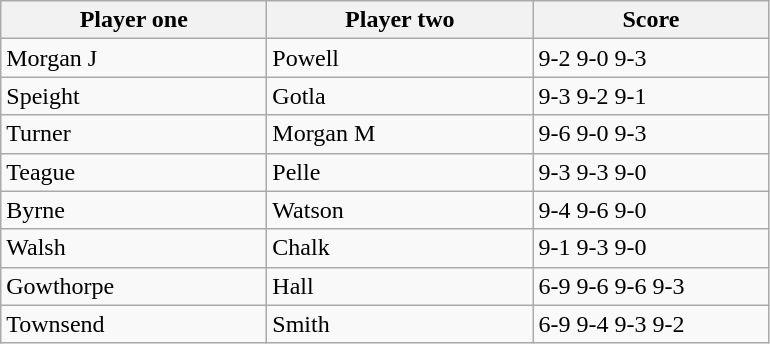<table class="wikitable">
<tr>
<th width=170>Player one</th>
<th width=170>Player two</th>
<th width=150>Score</th>
</tr>
<tr>
<td> Morgan J</td>
<td> Powell</td>
<td>9-2 9-0 9-3</td>
</tr>
<tr>
<td> Speight</td>
<td> Gotla</td>
<td>9-3 9-2 9-1</td>
</tr>
<tr>
<td> Turner</td>
<td> Morgan M</td>
<td>9-6 9-0 9-3</td>
</tr>
<tr>
<td> Teague</td>
<td> Pelle</td>
<td>9-3 9-3 9-0</td>
</tr>
<tr>
<td> Byrne</td>
<td> Watson</td>
<td>9-4 9-6 9-0</td>
</tr>
<tr>
<td> Walsh</td>
<td> Chalk</td>
<td>9-1 9-3 9-0</td>
</tr>
<tr>
<td> Gowthorpe</td>
<td> Hall</td>
<td>6-9 9-6 9-6 9-3</td>
</tr>
<tr>
<td> Townsend</td>
<td> Smith</td>
<td>6-9 9-4 9-3 9-2</td>
</tr>
</table>
